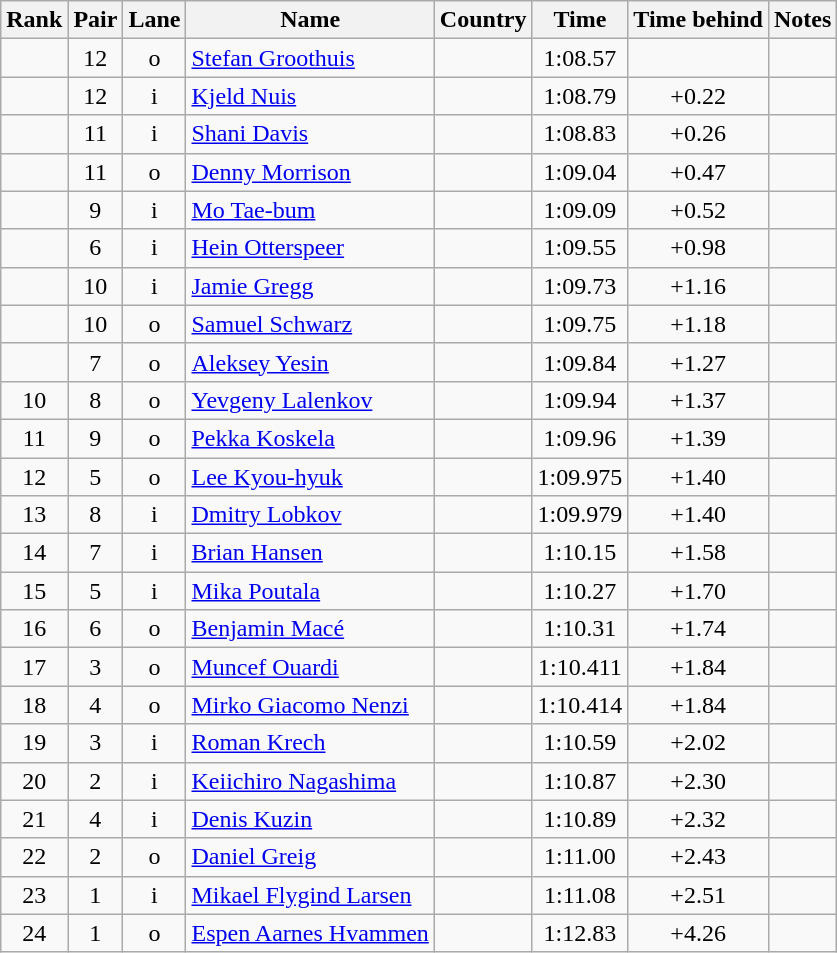<table class="wikitable sortable" style="text-align:center">
<tr>
<th>Rank</th>
<th>Pair</th>
<th>Lane</th>
<th>Name</th>
<th>Country</th>
<th>Time</th>
<th>Time behind</th>
<th>Notes</th>
</tr>
<tr>
<td></td>
<td>12</td>
<td>o</td>
<td align=left><a href='#'>Stefan Groothuis</a></td>
<td align=left></td>
<td>1:08.57</td>
<td></td>
<td></td>
</tr>
<tr>
<td></td>
<td>12</td>
<td>i</td>
<td align=left><a href='#'>Kjeld Nuis</a></td>
<td align=left></td>
<td>1:08.79</td>
<td>+0.22</td>
<td></td>
</tr>
<tr>
<td></td>
<td>11</td>
<td>i</td>
<td align=left><a href='#'>Shani Davis</a></td>
<td align=left></td>
<td>1:08.83</td>
<td>+0.26</td>
<td></td>
</tr>
<tr>
<td></td>
<td>11</td>
<td>o</td>
<td align=left><a href='#'>Denny Morrison</a></td>
<td align=left></td>
<td>1:09.04</td>
<td>+0.47</td>
<td></td>
</tr>
<tr>
<td></td>
<td>9</td>
<td>i</td>
<td align=left><a href='#'>Mo Tae-bum</a></td>
<td align=left></td>
<td>1:09.09</td>
<td>+0.52</td>
<td></td>
</tr>
<tr>
<td></td>
<td>6</td>
<td>i</td>
<td align=left><a href='#'>Hein Otterspeer</a></td>
<td align=left></td>
<td>1:09.55</td>
<td>+0.98</td>
<td></td>
</tr>
<tr>
<td></td>
<td>10</td>
<td>i</td>
<td align=left><a href='#'>Jamie Gregg</a></td>
<td align=left></td>
<td>1:09.73</td>
<td>+1.16</td>
<td></td>
</tr>
<tr>
<td></td>
<td>10</td>
<td>o</td>
<td align=left><a href='#'>Samuel Schwarz</a></td>
<td align=left></td>
<td>1:09.75</td>
<td>+1.18</td>
<td></td>
</tr>
<tr>
<td></td>
<td>7</td>
<td>o</td>
<td align=left><a href='#'>Aleksey Yesin</a></td>
<td align=left></td>
<td>1:09.84</td>
<td>+1.27</td>
<td></td>
</tr>
<tr>
<td>10</td>
<td>8</td>
<td>o</td>
<td align=left><a href='#'>Yevgeny Lalenkov</a></td>
<td align=left></td>
<td>1:09.94</td>
<td>+1.37</td>
<td></td>
</tr>
<tr>
<td>11</td>
<td>9</td>
<td>o</td>
<td align=left><a href='#'>Pekka Koskela</a></td>
<td align=left></td>
<td>1:09.96</td>
<td>+1.39</td>
<td></td>
</tr>
<tr>
<td>12</td>
<td>5</td>
<td>o</td>
<td align=left><a href='#'>Lee Kyou-hyuk</a></td>
<td align=left></td>
<td>1:09.975</td>
<td>+1.40</td>
<td></td>
</tr>
<tr>
<td>13</td>
<td>8</td>
<td>i</td>
<td align=left><a href='#'>Dmitry Lobkov</a></td>
<td align=left></td>
<td>1:09.979</td>
<td>+1.40</td>
<td></td>
</tr>
<tr>
<td>14</td>
<td>7</td>
<td>i</td>
<td align=left><a href='#'>Brian Hansen</a></td>
<td align=left></td>
<td>1:10.15</td>
<td>+1.58</td>
<td></td>
</tr>
<tr>
<td>15</td>
<td>5</td>
<td>i</td>
<td align=left><a href='#'>Mika Poutala</a></td>
<td align=left></td>
<td>1:10.27</td>
<td>+1.70</td>
<td></td>
</tr>
<tr>
<td>16</td>
<td>6</td>
<td>o</td>
<td align=left><a href='#'>Benjamin Macé</a></td>
<td align=left></td>
<td>1:10.31</td>
<td>+1.74</td>
<td></td>
</tr>
<tr>
<td>17</td>
<td>3</td>
<td>o</td>
<td align=left><a href='#'>Muncef Ouardi</a></td>
<td align=left></td>
<td>1:10.411</td>
<td>+1.84</td>
<td></td>
</tr>
<tr>
<td>18</td>
<td>4</td>
<td>o</td>
<td align=left><a href='#'>Mirko Giacomo Nenzi</a></td>
<td align=left></td>
<td>1:10.414</td>
<td>+1.84</td>
<td></td>
</tr>
<tr>
<td>19</td>
<td>3</td>
<td>i</td>
<td align=left><a href='#'>Roman Krech</a></td>
<td align=left></td>
<td>1:10.59</td>
<td>+2.02</td>
<td></td>
</tr>
<tr>
<td>20</td>
<td>2</td>
<td>i</td>
<td align=left><a href='#'>Keiichiro Nagashima</a></td>
<td align=left></td>
<td>1:10.87</td>
<td>+2.30</td>
<td></td>
</tr>
<tr>
<td>21</td>
<td>4</td>
<td>i</td>
<td align=left><a href='#'>Denis Kuzin</a></td>
<td align=left></td>
<td>1:10.89</td>
<td>+2.32</td>
<td></td>
</tr>
<tr>
<td>22</td>
<td>2</td>
<td>o</td>
<td align=left><a href='#'>Daniel Greig</a></td>
<td align=left></td>
<td>1:11.00</td>
<td>+2.43</td>
<td></td>
</tr>
<tr>
<td>23</td>
<td>1</td>
<td>i</td>
<td align=left><a href='#'>Mikael Flygind Larsen</a></td>
<td align=left></td>
<td>1:11.08</td>
<td>+2.51</td>
<td></td>
</tr>
<tr>
<td>24</td>
<td>1</td>
<td>o</td>
<td align=left><a href='#'>Espen Aarnes Hvammen</a></td>
<td align=left></td>
<td>1:12.83</td>
<td>+4.26</td>
<td></td>
</tr>
</table>
